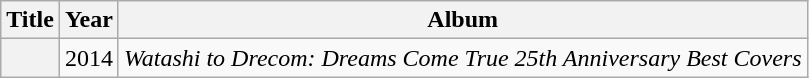<table class="wikitable plainrowheaders" style="text-align:center;">
<tr>
<th scope="col">Title</th>
<th scope="col">Year</th>
<th scope="col">Album</th>
</tr>
<tr>
<th scope="row"></th>
<td>2014</td>
<td><em>Watashi to Drecom: Dreams Come True 25th Anniversary Best Covers</em></td>
</tr>
</table>
